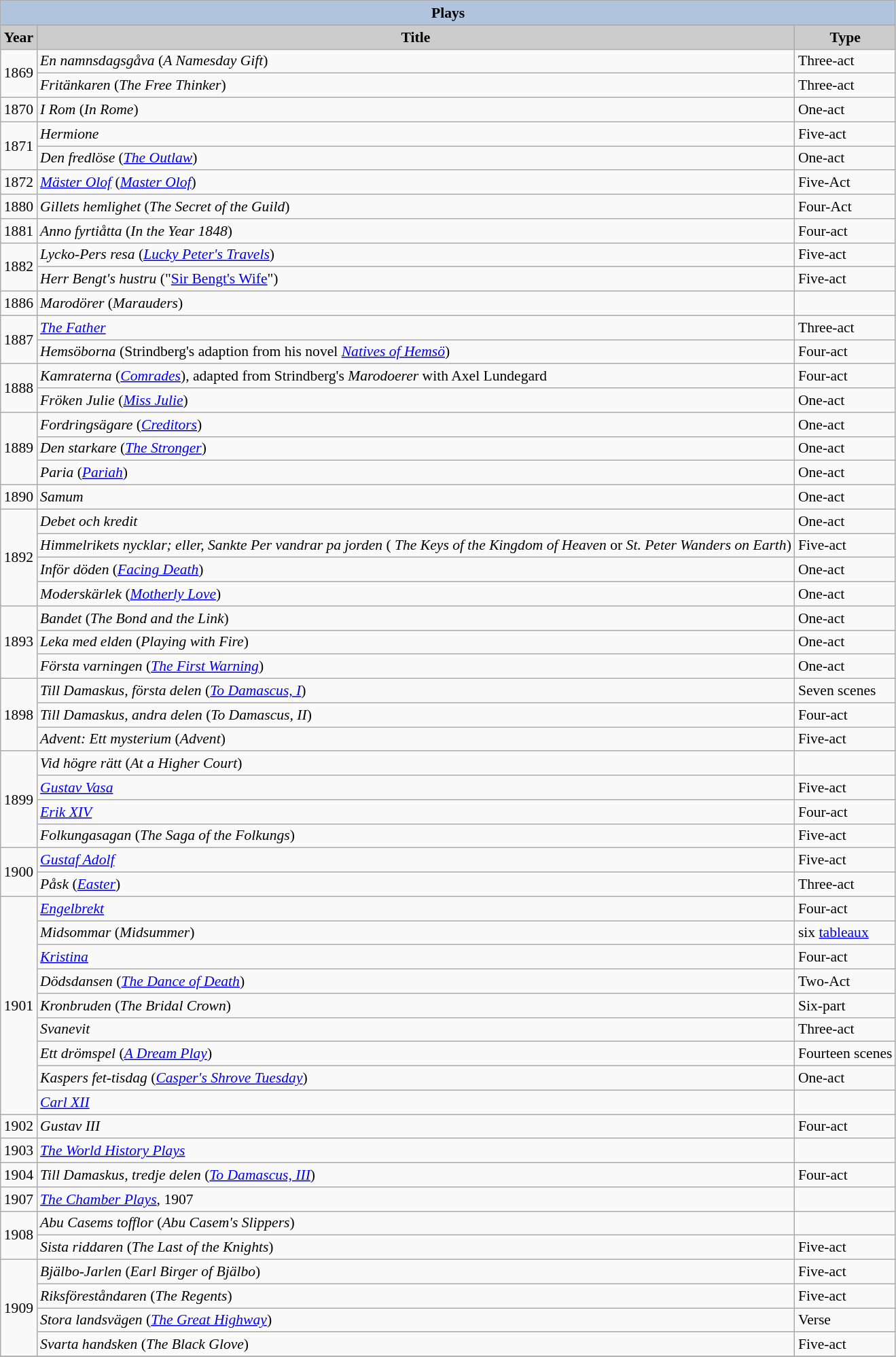<table class="wikitable" style="font-size:90%">
<tr>
<th colspan=4 style="background:LightSteelBlue">Plays</th>
</tr>
<tr>
<th style="background:#CCCCCC">Year</th>
<th style="background:#CCCCCC">Title</th>
<th style="background:#CCCCCC">Type</th>
</tr>
<tr>
<td rowspan=2>1869</td>
<td><em>En namnsdagsgåva</em> (<em>A Namesday Gift</em>)</td>
<td>Three-act</td>
</tr>
<tr>
<td><em>Fritänkaren</em> (<em>The Free Thinker</em>)</td>
<td>Three-act</td>
</tr>
<tr>
<td rowspan=1>1870</td>
<td><em>I Rom</em> (<em>In Rome</em>)</td>
<td>One-act</td>
</tr>
<tr>
<td rowspan=2>1871</td>
<td><em>Hermione</em></td>
<td>Five-act</td>
</tr>
<tr>
<td><em>Den fredlöse</em> (<em><a href='#'>The Outlaw</a></em>)</td>
<td>One-act</td>
</tr>
<tr>
<td rowspan=1>1872</td>
<td><em><a href='#'>Mäster Olof</a></em> (<em><a href='#'>Master Olof</a></em>)</td>
<td>Five-Act</td>
</tr>
<tr>
<td rowspan=1>1880</td>
<td><em>Gillets hemlighet</em> (<em>The Secret of the Guild</em>)</td>
<td>Four-Act</td>
</tr>
<tr>
<td rowspan=1>1881</td>
<td><em>Anno fyrtiåtta</em> (<em>In the Year 1848</em>)</td>
<td>Four-act</td>
</tr>
<tr>
<td rowspan=2>1882</td>
<td><em>Lycko-Pers resa</em> (<em><a href='#'>Lucky Peter's Travels</a></em>)</td>
<td>Five-act</td>
</tr>
<tr>
<td><em>Herr Bengt's hustru</em> ("<a href='#'>Sir Bengt's Wife</a>")</td>
<td>Five-act</td>
</tr>
<tr>
<td rowspan=1>1886</td>
<td><em>Marodörer</em> (<em>Marauders</em>)</td>
<td></td>
</tr>
<tr>
<td rowspan=2>1887</td>
<td><em><a href='#'>The Father</a></em></td>
<td>Three-act</td>
</tr>
<tr>
<td><em>Hemsöborna</em> (Strindberg's adaption from his novel <em><a href='#'>Natives of Hemsö</a></em>)</td>
<td>Four-act</td>
</tr>
<tr>
<td rowspan=2>1888</td>
<td><em>Kamraterna</em> (<em><a href='#'>Comrades</a></em>), adapted from Strindberg's <em>Marodoerer</em> with Axel Lundegard</td>
<td>Four-act</td>
</tr>
<tr>
<td><em>Fröken Julie</em> (<em><a href='#'>Miss Julie</a></em>)</td>
<td>One-act</td>
</tr>
<tr>
<td rowspan=3>1889</td>
<td><em>Fordringsägare</em> (<em><a href='#'>Creditors</a></em>)</td>
<td>One-act</td>
</tr>
<tr>
<td><em>Den starkare</em> (<em><a href='#'>The Stronger</a></em>)</td>
<td>One-act</td>
</tr>
<tr>
<td><em>Paria</em> (<em><a href='#'>Pariah</a></em>)</td>
<td>One-act</td>
</tr>
<tr>
<td rowspan=1>1890</td>
<td><em>Samum</em></td>
<td>One-act</td>
</tr>
<tr>
<td rowspan=4>1892</td>
<td><em>Debet och kredit</em></td>
<td>One-act</td>
</tr>
<tr>
<td><em>Himmelrikets nycklar; eller, Sankte Per vandrar pa jorden</em> (<em> The Keys of the Kingdom of Heaven</em> or <em> St. Peter Wanders on Earth</em>)</td>
<td>Five-act</td>
</tr>
<tr>
<td><em>Inför döden</em> (<em><a href='#'>Facing Death</a></em>)</td>
<td>One-act</td>
</tr>
<tr>
<td><em>Moderskärlek</em> (<em><a href='#'>Motherly Love</a></em>)</td>
<td>One-act</td>
</tr>
<tr>
<td rowspan=3>1893</td>
<td><em>Bandet</em> (<em>The Bond and the Link</em>)</td>
<td>One-act</td>
</tr>
<tr>
<td><em>Leka med elden</em> (<em>Playing with Fire</em>)</td>
<td>One-act</td>
</tr>
<tr>
<td><em>Första varningen</em> (<em><a href='#'>The First Warning</a></em>)</td>
<td>One-act</td>
</tr>
<tr>
<td rowspan=3>1898</td>
<td><em>Till Damaskus, första delen</em> (<em><a href='#'>To Damascus, I</a></em>)</td>
<td>Seven scenes</td>
</tr>
<tr>
<td><em>Till Damaskus, andra delen</em> (<em>To Damascus, II</em>)</td>
<td>Four-act</td>
</tr>
<tr>
<td><em>Advent: Ett mysterium</em> (<em>Advent</em>)</td>
<td>Five-act</td>
</tr>
<tr>
<td rowspan=4>1899</td>
<td><em>Vid högre rätt</em> (<em>At a Higher Court</em>)<br></td>
<td></td>
</tr>
<tr>
<td><em><a href='#'>Gustav Vasa</a></em></td>
<td>Five-act</td>
</tr>
<tr>
<td><em><a href='#'>Erik XIV</a></em></td>
<td>Four-act</td>
</tr>
<tr>
<td><em>Folkungasagan</em> (<em>The Saga of the Folkungs</em>)</td>
<td>Five-act</td>
</tr>
<tr>
<td rowspan=2>1900</td>
<td><em><a href='#'>Gustaf Adolf</a></em></td>
<td>Five-act</td>
</tr>
<tr>
<td><em>Påsk</em> (<em><a href='#'>Easter</a></em>)</td>
<td>Three-act</td>
</tr>
<tr>
<td rowspan=9>1901</td>
<td><em><a href='#'>Engelbrekt</a></em></td>
<td>Four-act</td>
</tr>
<tr>
<td><em>Midsommar</em> (<em>Midsummer</em>)</td>
<td>six <a href='#'>tableaux</a></td>
</tr>
<tr>
<td><em><a href='#'>Kristina</a></em></td>
<td>Four-act</td>
</tr>
<tr>
<td><em>Dödsdansen</em> (<em><a href='#'>The Dance of Death</a></em>)</td>
<td>Two-Act</td>
</tr>
<tr>
<td><em>Kronbruden</em> (<em>The Bridal Crown</em>)</td>
<td>Six-part</td>
</tr>
<tr>
<td><em>Svanevit</em></td>
<td>Three-act</td>
</tr>
<tr>
<td><em>Ett drömspel</em> (<em><a href='#'>A Dream Play</a></em>)</td>
<td>Fourteen scenes</td>
</tr>
<tr>
<td><em>Kaspers fet-tisdag</em> (<em><a href='#'>Casper's Shrove Tuesday</a></em>)</td>
<td>One-act</td>
</tr>
<tr>
<td><em><a href='#'>Carl XII</a></em></td>
<td></td>
</tr>
<tr>
<td rowspan=1>1902</td>
<td><em>Gustav III</em></td>
<td>Four-act</td>
</tr>
<tr>
<td rowspan=1>1903</td>
<td><em><a href='#'>The World History Plays</a></em><br></td>
<td></td>
</tr>
<tr>
<td rowspan=1>1904</td>
<td><em>Till Damaskus, tredje delen</em> (<em><a href='#'>To Damascus, III</a></em>)</td>
<td>Four-act</td>
</tr>
<tr>
<td rowspan=1>1907</td>
<td><em><a href='#'>The Chamber Plays</a></em>, 1907<br></td>
<td></td>
</tr>
<tr>
<td rowspan=2>1908</td>
<td><em>Abu Casems tofflor</em> (<em>Abu Casem's Slippers</em>)</td>
<td></td>
</tr>
<tr>
<td><em>Sista riddaren</em> (<em>The Last of the Knights</em>)</td>
<td>Five-act</td>
</tr>
<tr>
<td rowspan=4>1909</td>
<td><em>Bjälbo-Jarlen</em> (<em>Earl Birger of Bjälbo</em>)</td>
<td>Five-act</td>
</tr>
<tr>
<td><em>Riksföreståndaren</em> (<em>The Regents</em>)</td>
<td>Five-act</td>
</tr>
<tr>
<td><em>Stora landsvägen</em> (<em><a href='#'>The Great Highway</a></em>)</td>
<td>Verse</td>
</tr>
<tr>
<td><em>Svarta handsken</em> (<em>The Black Glove</em>)</td>
<td>Five-act</td>
</tr>
<tr>
</tr>
</table>
